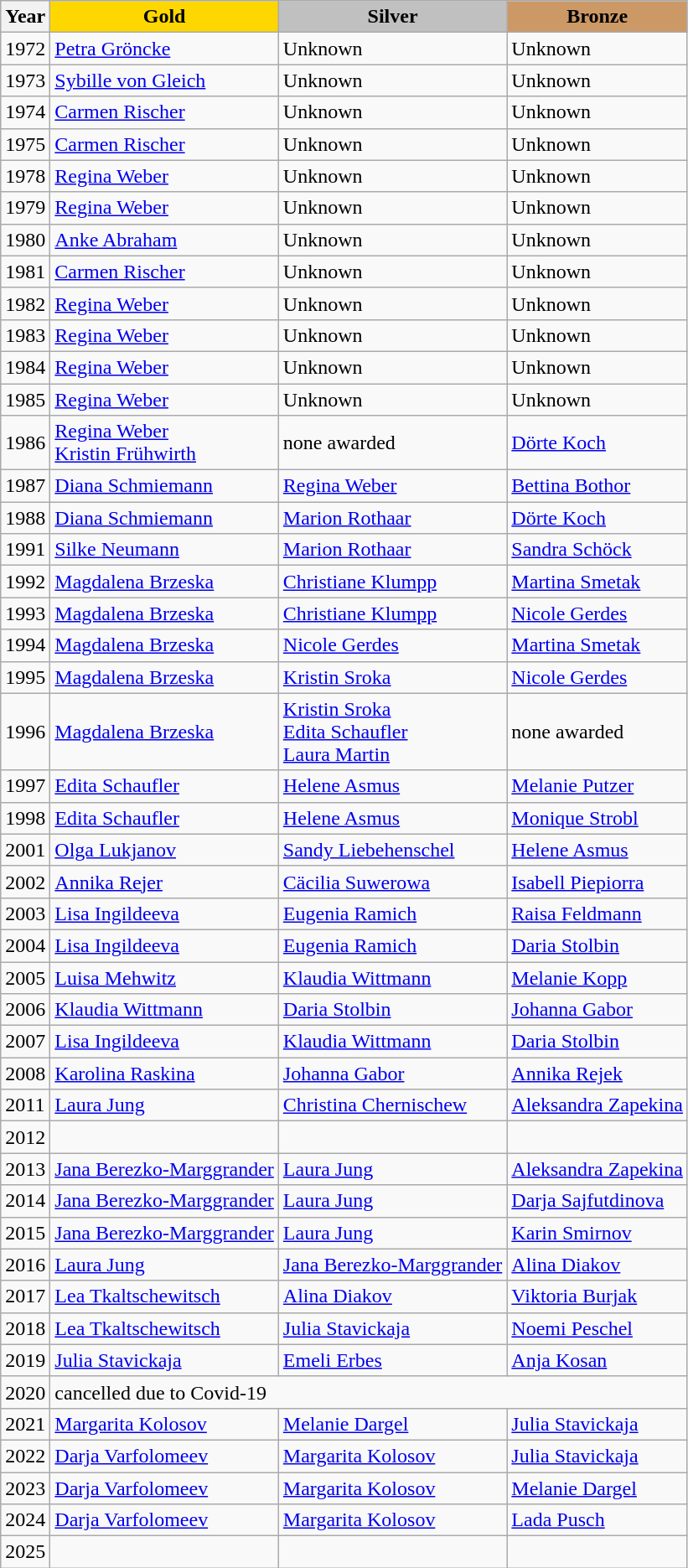<table class="wikitable">
<tr>
<th>Year</th>
<td align="center" bgcolor="gold"><strong>Gold</strong></td>
<td align="center" bgcolor="silver"><strong>Silver</strong></td>
<td align="center" bgcolor="cc9966"><strong>Bronze</strong></td>
</tr>
<tr>
<td>1972</td>
<td><a href='#'>Petra Gröncke</a></td>
<td>Unknown</td>
<td>Unknown</td>
</tr>
<tr>
<td>1973</td>
<td><a href='#'>Sybille von Gleich</a></td>
<td>Unknown</td>
<td>Unknown</td>
</tr>
<tr>
<td>1974</td>
<td><a href='#'>Carmen Rischer</a></td>
<td>Unknown</td>
<td>Unknown</td>
</tr>
<tr>
<td>1975</td>
<td><a href='#'>Carmen Rischer</a></td>
<td>Unknown</td>
<td>Unknown</td>
</tr>
<tr>
<td>1978</td>
<td><a href='#'>Regina Weber</a></td>
<td>Unknown</td>
<td>Unknown</td>
</tr>
<tr>
<td>1979</td>
<td><a href='#'>Regina Weber</a></td>
<td>Unknown</td>
<td>Unknown</td>
</tr>
<tr>
<td>1980</td>
<td><a href='#'>Anke Abraham</a></td>
<td>Unknown</td>
<td>Unknown</td>
</tr>
<tr>
<td>1981</td>
<td><a href='#'>Carmen Rischer</a></td>
<td>Unknown</td>
<td>Unknown</td>
</tr>
<tr>
<td>1982</td>
<td><a href='#'>Regina Weber</a></td>
<td>Unknown</td>
<td>Unknown</td>
</tr>
<tr>
<td>1983</td>
<td><a href='#'>Regina Weber</a></td>
<td>Unknown</td>
<td>Unknown</td>
</tr>
<tr>
<td>1984</td>
<td><a href='#'>Regina Weber</a></td>
<td>Unknown</td>
<td>Unknown</td>
</tr>
<tr>
<td>1985</td>
<td><a href='#'>Regina Weber</a></td>
<td>Unknown</td>
<td>Unknown</td>
</tr>
<tr>
<td>1986</td>
<td><a href='#'>Regina Weber</a><br><a href='#'>Kristin Frühwirth</a></td>
<td>none awarded</td>
<td><a href='#'>Dörte Koch</a></td>
</tr>
<tr>
<td>1987</td>
<td><a href='#'>Diana Schmiemann</a></td>
<td><a href='#'>Regina Weber</a></td>
<td><a href='#'>Bettina Bothor</a></td>
</tr>
<tr>
<td>1988</td>
<td><a href='#'>Diana Schmiemann</a></td>
<td><a href='#'>Marion Rothaar</a></td>
<td><a href='#'>Dörte Koch</a></td>
</tr>
<tr>
<td>1991</td>
<td><a href='#'>Silke Neumann</a></td>
<td><a href='#'>Marion Rothaar</a></td>
<td><a href='#'>Sandra Schöck</a></td>
</tr>
<tr>
<td>1992</td>
<td><a href='#'>Magdalena Brzeska</a></td>
<td><a href='#'>Christiane Klumpp</a></td>
<td><a href='#'>Martina Smetak</a></td>
</tr>
<tr>
<td>1993</td>
<td><a href='#'>Magdalena Brzeska</a></td>
<td><a href='#'>Christiane Klumpp</a></td>
<td><a href='#'>Nicole Gerdes</a></td>
</tr>
<tr>
<td>1994</td>
<td><a href='#'>Magdalena Brzeska</a></td>
<td><a href='#'>Nicole Gerdes</a></td>
<td><a href='#'>Martina Smetak</a></td>
</tr>
<tr>
<td>1995</td>
<td><a href='#'>Magdalena Brzeska</a></td>
<td><a href='#'>Kristin Sroka</a></td>
<td><a href='#'>Nicole Gerdes</a></td>
</tr>
<tr>
<td>1996</td>
<td><a href='#'>Magdalena Brzeska</a></td>
<td><a href='#'>Kristin Sroka</a><br><a href='#'>Edita Schaufler</a><br><a href='#'>Laura Martin</a></td>
<td>none awarded</td>
</tr>
<tr>
<td>1997</td>
<td><a href='#'>Edita Schaufler</a></td>
<td><a href='#'>Helene Asmus</a></td>
<td><a href='#'>Melanie Putzer</a></td>
</tr>
<tr>
<td>1998</td>
<td><a href='#'>Edita Schaufler</a></td>
<td><a href='#'>Helene Asmus</a></td>
<td><a href='#'>Monique Strobl</a></td>
</tr>
<tr>
<td>2001</td>
<td><a href='#'>Olga Lukjanov</a></td>
<td><a href='#'>Sandy Liebehenschel</a></td>
<td><a href='#'>Helene Asmus</a></td>
</tr>
<tr>
<td>2002</td>
<td><a href='#'>Annika Rejer</a></td>
<td><a href='#'>Cäcilia Suwerowa</a></td>
<td><a href='#'>Isabell Piepiorra</a></td>
</tr>
<tr>
<td>2003</td>
<td><a href='#'>Lisa Ingildeeva</a></td>
<td><a href='#'>Eugenia Ramich</a></td>
<td><a href='#'>Raisa Feldmann</a></td>
</tr>
<tr>
<td>2004</td>
<td><a href='#'>Lisa Ingildeeva</a></td>
<td><a href='#'>Eugenia Ramich</a></td>
<td><a href='#'>Daria Stolbin</a></td>
</tr>
<tr>
<td>2005</td>
<td><a href='#'>Luisa Mehwitz</a></td>
<td><a href='#'>Klaudia Wittmann</a></td>
<td><a href='#'>Melanie Kopp</a></td>
</tr>
<tr>
<td>2006</td>
<td><a href='#'>Klaudia Wittmann</a></td>
<td><a href='#'>Daria Stolbin</a></td>
<td><a href='#'>Johanna Gabor</a></td>
</tr>
<tr>
<td>2007</td>
<td><a href='#'>Lisa Ingildeeva</a></td>
<td><a href='#'>Klaudia Wittmann</a></td>
<td><a href='#'>Daria Stolbin</a></td>
</tr>
<tr>
<td>2008</td>
<td><a href='#'>Karolina Raskina</a></td>
<td><a href='#'>Johanna Gabor</a></td>
<td><a href='#'>Annika Rejek</a></td>
</tr>
<tr>
<td>2011</td>
<td><a href='#'>Laura Jung</a></td>
<td><a href='#'>Christina Chernischew</a></td>
<td><a href='#'>Aleksandra Zapekina</a></td>
</tr>
<tr>
<td>2012</td>
<td></td>
<td></td>
<td></td>
</tr>
<tr>
<td>2013</td>
<td><a href='#'>Jana Berezko-Marggrander</a></td>
<td><a href='#'>Laura Jung</a></td>
<td><a href='#'>Aleksandra Zapekina</a></td>
</tr>
<tr>
<td>2014</td>
<td><a href='#'>Jana Berezko-Marggrander</a></td>
<td><a href='#'>Laura Jung</a></td>
<td><a href='#'>Darja Sajfutdinova</a></td>
</tr>
<tr>
<td>2015</td>
<td><a href='#'>Jana Berezko-Marggrander</a></td>
<td><a href='#'>Laura Jung</a></td>
<td><a href='#'>Karin Smirnov</a></td>
</tr>
<tr>
<td>2016</td>
<td><a href='#'>Laura Jung</a></td>
<td><a href='#'>Jana Berezko-Marggrander</a></td>
<td><a href='#'>Alina Diakov</a></td>
</tr>
<tr>
<td>2017</td>
<td><a href='#'>Lea Tkaltschewitsch</a></td>
<td><a href='#'>Alina Diakov</a></td>
<td><a href='#'>Viktoria Burjak</a></td>
</tr>
<tr>
<td>2018</td>
<td><a href='#'>Lea Tkaltschewitsch</a></td>
<td><a href='#'>Julia Stavickaja</a></td>
<td><a href='#'>Noemi Peschel</a></td>
</tr>
<tr>
<td>2019</td>
<td><a href='#'>Julia Stavickaja</a></td>
<td><a href='#'>Emeli Erbes</a></td>
<td><a href='#'>Anja Kosan</a></td>
</tr>
<tr>
<td>2020</td>
<td colspan="3">cancelled due to Covid-19</td>
</tr>
<tr>
<td>2021</td>
<td><a href='#'>Margarita Kolosov</a></td>
<td><a href='#'>Melanie Dargel</a></td>
<td><a href='#'>Julia Stavickaja</a></td>
</tr>
<tr>
<td>2022</td>
<td><a href='#'>Darja Varfolomeev</a></td>
<td><a href='#'>Margarita Kolosov</a></td>
<td><a href='#'>Julia Stavickaja</a></td>
</tr>
<tr>
<td>2023</td>
<td><a href='#'>Darja Varfolomeev</a></td>
<td><a href='#'>Margarita Kolosov</a></td>
<td><a href='#'>Melanie Dargel</a></td>
</tr>
<tr>
<td>2024</td>
<td><a href='#'>Darja Varfolomeev</a></td>
<td><a href='#'>Margarita Kolosov</a></td>
<td><a href='#'>Lada Pusch</a></td>
</tr>
<tr>
<td>2025</td>
<td></td>
<td></td>
<td></td>
</tr>
</table>
